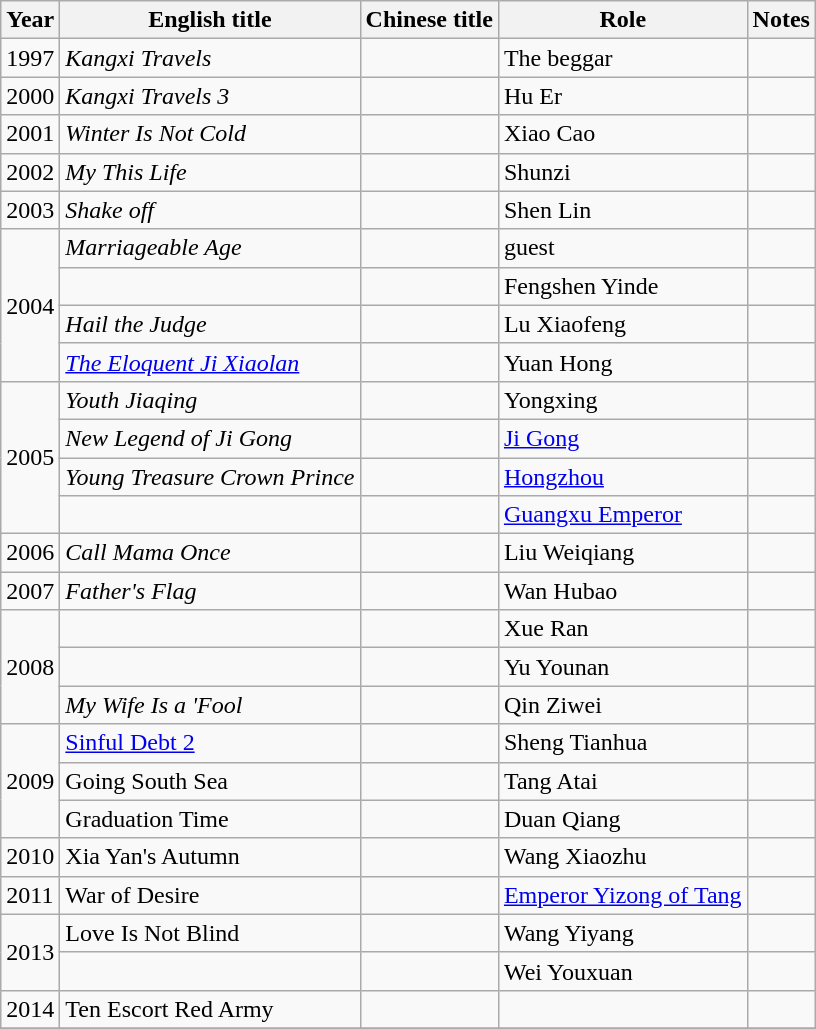<table class="wikitable">
<tr>
<th>Year</th>
<th>English title</th>
<th>Chinese title</th>
<th>Role</th>
<th>Notes</th>
</tr>
<tr>
<td>1997</td>
<td><em>Kangxi Travels</em></td>
<td></td>
<td>The beggar</td>
<td></td>
</tr>
<tr>
<td>2000</td>
<td><em>Kangxi Travels 3</em></td>
<td></td>
<td>Hu Er</td>
<td></td>
</tr>
<tr>
<td>2001</td>
<td><em>Winter Is Not Cold</em></td>
<td></td>
<td>Xiao Cao</td>
<td></td>
</tr>
<tr>
<td>2002</td>
<td><em>My This Life</em></td>
<td></td>
<td>Shunzi</td>
<td></td>
</tr>
<tr>
<td>2003</td>
<td><em>Shake off</em></td>
<td></td>
<td>Shen Lin</td>
<td></td>
</tr>
<tr>
<td rowspan="4">2004</td>
<td><em>Marriageable Age</em></td>
<td></td>
<td>guest</td>
<td></td>
</tr>
<tr>
<td></td>
<td></td>
<td>Fengshen Yinde</td>
<td></td>
</tr>
<tr>
<td><em>Hail the Judge</em></td>
<td></td>
<td>Lu Xiaofeng</td>
<td></td>
</tr>
<tr>
<td><em><a href='#'>The Eloquent Ji Xiaolan</a></em></td>
<td></td>
<td>Yuan Hong</td>
<td></td>
</tr>
<tr>
<td rowspan="4">2005</td>
<td><em>Youth Jiaqing</em></td>
<td></td>
<td>Yongxing</td>
<td></td>
</tr>
<tr>
<td><em>New Legend of Ji Gong</em></td>
<td></td>
<td><a href='#'>Ji Gong</a></td>
<td></td>
</tr>
<tr>
<td><em>Young Treasure Crown Prince</em></td>
<td></td>
<td><a href='#'>Hongzhou</a></td>
<td></td>
</tr>
<tr>
<td></td>
<td></td>
<td><a href='#'>Guangxu Emperor</a></td>
<td></td>
</tr>
<tr>
<td>2006</td>
<td><em>Call Mama Once</em></td>
<td></td>
<td>Liu Weiqiang</td>
<td></td>
</tr>
<tr>
<td>2007</td>
<td><em>Father's Flag</em></td>
<td></td>
<td>Wan Hubao</td>
<td></td>
</tr>
<tr>
<td rowspan="3">2008</td>
<td></td>
<td></td>
<td>Xue Ran</td>
<td></td>
</tr>
<tr>
<td></td>
<td></td>
<td>Yu Younan</td>
<td></td>
</tr>
<tr>
<td><em>My Wife Is a 'Fool<strong></td>
<td></td>
<td>Qin Ziwei</td>
<td></td>
</tr>
<tr>
<td rowspan="3">2009</td>
<td></em><a href='#'>Sinful Debt 2</a><em></td>
<td></td>
<td>Sheng Tianhua</td>
<td></td>
</tr>
<tr>
<td></em>Going South Sea<em></td>
<td></td>
<td>Tang Atai</td>
<td></td>
</tr>
<tr>
<td></em>Graduation Time<em></td>
<td></td>
<td>Duan Qiang</td>
<td></td>
</tr>
<tr>
<td>2010</td>
<td></em>Xia Yan's Autumn<em></td>
<td></td>
<td>Wang Xiaozhu</td>
<td></td>
</tr>
<tr>
<td>2011</td>
<td></em>War of Desire<em></td>
<td></td>
<td><a href='#'>Emperor Yizong of Tang</a></td>
<td></td>
</tr>
<tr>
<td rowspan="2">2013</td>
<td></em>Love Is Not Blind<em></td>
<td></td>
<td>Wang Yiyang</td>
<td></td>
</tr>
<tr>
<td></td>
<td></td>
<td>Wei Youxuan</td>
<td></td>
</tr>
<tr>
<td rowspan="1">2014</td>
<td></em>Ten Escort Red Army<em></td>
<td></td>
<td></td>
<td></td>
</tr>
<tr>
</tr>
</table>
